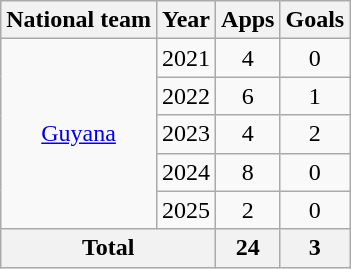<table class="wikitable" style="text-align:center">
<tr>
<th>National team</th>
<th>Year</th>
<th>Apps</th>
<th>Goals</th>
</tr>
<tr>
<td rowspan=5><a href='#'>Guyana</a></td>
<td>2021</td>
<td>4</td>
<td>0</td>
</tr>
<tr>
<td>2022</td>
<td>6</td>
<td>1</td>
</tr>
<tr>
<td>2023</td>
<td>4</td>
<td>2</td>
</tr>
<tr>
<td>2024</td>
<td>8</td>
<td>0</td>
</tr>
<tr>
<td>2025</td>
<td>2</td>
<td>0</td>
</tr>
<tr>
<th colspan=2>Total</th>
<th>24</th>
<th>3</th>
</tr>
</table>
